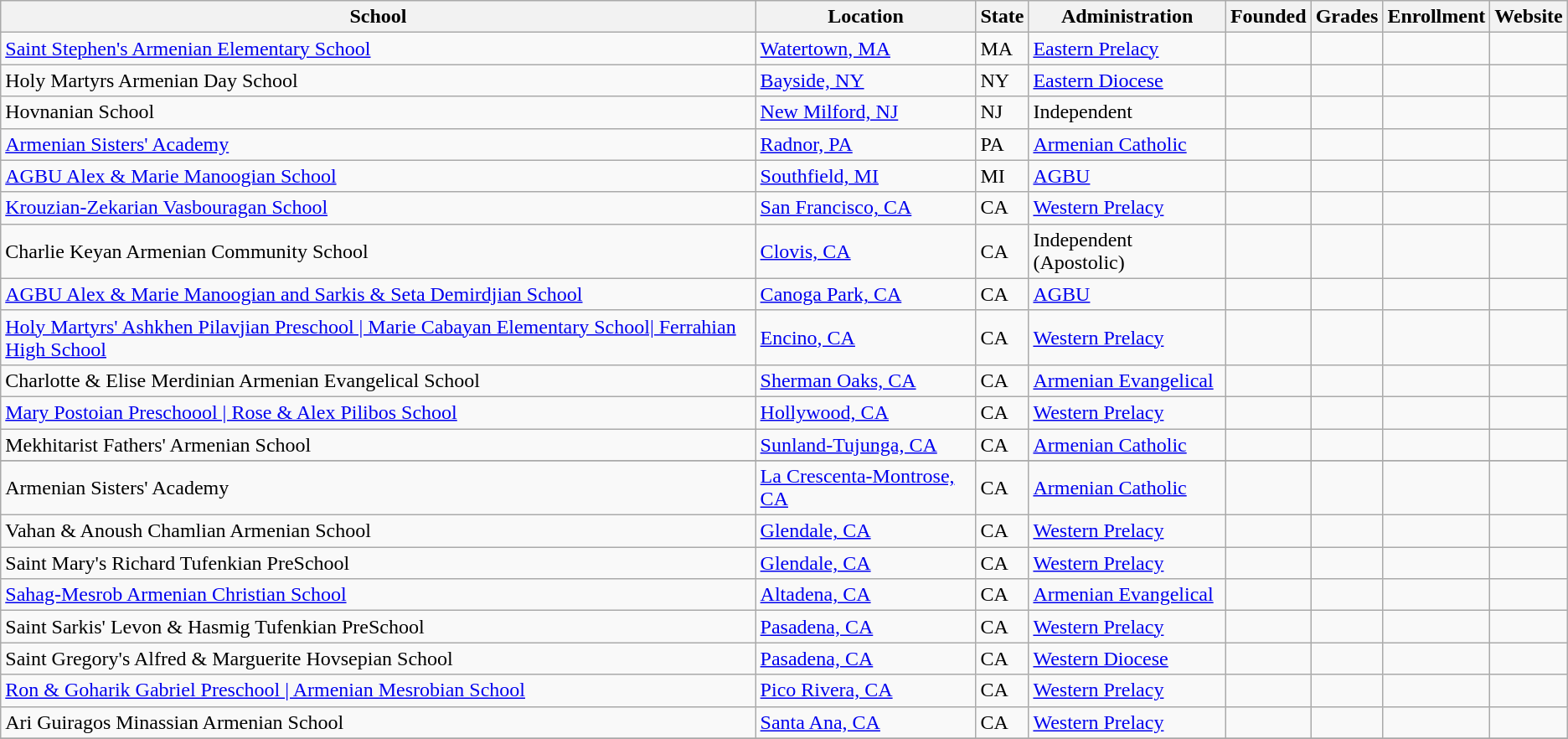<table class="wikitable sortable">
<tr>
<th>School</th>
<th>Location</th>
<th>State</th>
<th>Administration</th>
<th>Founded</th>
<th>Grades</th>
<th>Enrollment</th>
<th>Website</th>
</tr>
<tr>
<td><a href='#'>Saint Stephen's Armenian Elementary School</a></td>
<td><a href='#'>Watertown, MA</a></td>
<td>MA</td>
<td><a href='#'>Eastern Prelacy</a></td>
<td></td>
<td></td>
<td></td>
<td></td>
</tr>
<tr>
<td>Holy Martyrs Armenian Day School</td>
<td><a href='#'>Bayside, NY</a></td>
<td>NY</td>
<td><a href='#'>Eastern Diocese</a></td>
<td></td>
<td></td>
<td></td>
<td></td>
</tr>
<tr>
<td>Hovnanian School</td>
<td><a href='#'>New Milford, NJ</a></td>
<td>NJ</td>
<td>Independent</td>
<td></td>
<td></td>
<td></td>
<td></td>
</tr>
<tr>
<td><a href='#'>Armenian Sisters' Academy</a></td>
<td><a href='#'>Radnor, PA</a></td>
<td>PA</td>
<td><a href='#'>Armenian Catholic</a></td>
<td></td>
<td></td>
<td></td>
<td></td>
</tr>
<tr>
<td><a href='#'>AGBU Alex & Marie Manoogian School</a></td>
<td><a href='#'>Southfield, MI</a></td>
<td>MI</td>
<td><a href='#'>AGBU</a></td>
<td></td>
<td></td>
<td></td>
<td></td>
</tr>
<tr>
<td><a href='#'>Krouzian-Zekarian Vasbouragan School</a></td>
<td><a href='#'>San Francisco, CA</a></td>
<td>CA</td>
<td><a href='#'>Western Prelacy</a></td>
<td></td>
<td></td>
<td></td>
<td></td>
</tr>
<tr>
<td>Charlie Keyan Armenian Community School</td>
<td><a href='#'>Clovis, CA</a></td>
<td>CA</td>
<td>Independent (Apostolic)</td>
<td></td>
<td></td>
<td></td>
<td></td>
</tr>
<tr>
<td><a href='#'>AGBU Alex & Marie Manoogian and Sarkis & Seta Demirdjian School</a></td>
<td><a href='#'>Canoga Park, CA</a></td>
<td>CA</td>
<td><a href='#'>AGBU</a></td>
<td></td>
<td></td>
<td></td>
<td></td>
</tr>
<tr>
<td><a href='#'>Holy Martyrs' Ashkhen Pilavjian Preschool | Marie Cabayan Elementary School| Ferrahian High School</a></td>
<td><a href='#'>Encino, CA</a></td>
<td>CA</td>
<td><a href='#'>Western Prelacy</a></td>
<td></td>
<td></td>
<td></td>
<td></td>
</tr>
<tr>
<td>Charlotte & Elise Merdinian Armenian Evangelical School</td>
<td><a href='#'>Sherman Oaks, CA</a></td>
<td>CA</td>
<td><a href='#'>Armenian Evangelical</a></td>
<td></td>
<td></td>
<td></td>
<td></td>
</tr>
<tr>
<td><a href='#'>Mary Postoian Preschoool | Rose & Alex Pilibos School</a></td>
<td><a href='#'>Hollywood, CA</a></td>
<td>CA</td>
<td><a href='#'>Western Prelacy</a></td>
<td></td>
<td></td>
<td></td>
<td></td>
</tr>
<tr>
<td>Mekhitarist Fathers' Armenian School</td>
<td><a href='#'>Sunland-Tujunga, CA</a></td>
<td>CA</td>
<td><a href='#'>Armenian Catholic</a></td>
<td></td>
<td></td>
<td></td>
<td></td>
</tr>
<tr>
</tr>
<tr>
<td>Armenian Sisters' Academy</td>
<td><a href='#'>La Crescenta-Montrose, CA</a></td>
<td>CA</td>
<td><a href='#'>Armenian Catholic</a></td>
<td></td>
<td></td>
<td></td>
<td></td>
</tr>
<tr>
<td>Vahan & Anoush Chamlian Armenian School</td>
<td><a href='#'>Glendale, CA</a></td>
<td>CA</td>
<td><a href='#'>Western Prelacy</a></td>
<td></td>
<td></td>
<td></td>
<td></td>
</tr>
<tr>
<td>Saint Mary's Richard Tufenkian PreSchool</td>
<td><a href='#'>Glendale, CA</a></td>
<td>CA</td>
<td><a href='#'>Western Prelacy</a></td>
<td></td>
<td></td>
<td></td>
<td></td>
</tr>
<tr>
<td><a href='#'>Sahag-Mesrob Armenian Christian School</a></td>
<td><a href='#'>Altadena, CA</a></td>
<td>CA</td>
<td><a href='#'>Armenian Evangelical</a></td>
<td></td>
<td></td>
<td></td>
<td></td>
</tr>
<tr>
<td>Saint Sarkis' Levon & Hasmig Tufenkian PreSchool</td>
<td><a href='#'>Pasadena, CA</a></td>
<td>CA</td>
<td><a href='#'>Western Prelacy</a></td>
<td></td>
<td></td>
<td></td>
<td></td>
</tr>
<tr>
<td>Saint Gregory's Alfred & Marguerite Hovsepian School</td>
<td><a href='#'>Pasadena, CA</a></td>
<td>CA</td>
<td><a href='#'>Western Diocese</a></td>
<td></td>
<td></td>
<td></td>
<td></td>
</tr>
<tr>
<td><a href='#'>Ron & Goharik Gabriel Preschool | Armenian Mesrobian School</a></td>
<td><a href='#'>Pico Rivera, CA</a></td>
<td>CA</td>
<td><a href='#'>Western Prelacy</a></td>
<td></td>
<td></td>
<td></td>
<td></td>
</tr>
<tr>
<td>Ari Guiragos Minassian Armenian School</td>
<td><a href='#'>Santa Ana, CA</a></td>
<td>CA</td>
<td><a href='#'>Western Prelacy</a></td>
<td></td>
<td></td>
<td></td>
<td></td>
</tr>
<tr>
</tr>
</table>
